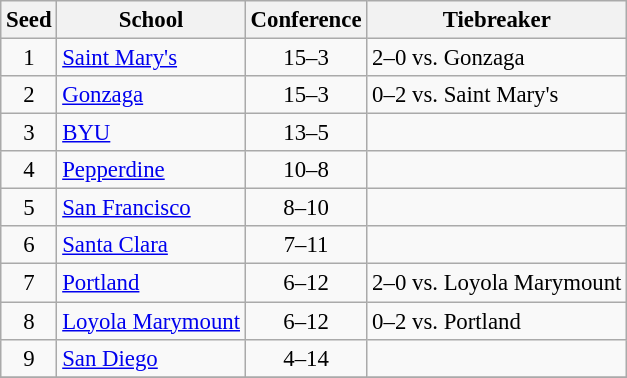<table class="wikitable" style="white-space:nowrap; font-size:95%;text-align:center">
<tr>
<th>Seed</th>
<th>School</th>
<th>Conference</th>
<th>Tiebreaker</th>
</tr>
<tr>
<td>1</td>
<td align=left><a href='#'>Saint Mary's</a></td>
<td>15–3</td>
<td align=left>2–0 vs. Gonzaga</td>
</tr>
<tr>
<td>2</td>
<td align=left><a href='#'>Gonzaga</a></td>
<td>15–3</td>
<td align=left>0–2 vs. Saint Mary's</td>
</tr>
<tr>
<td>3</td>
<td align=left><a href='#'>BYU</a></td>
<td>13–5</td>
<td></td>
</tr>
<tr>
<td>4</td>
<td align=left><a href='#'>Pepperdine</a></td>
<td>10–8</td>
<td></td>
</tr>
<tr>
<td>5</td>
<td align=left><a href='#'>San Francisco</a></td>
<td>8–10</td>
<td></td>
</tr>
<tr>
<td>6</td>
<td align=left><a href='#'>Santa Clara</a></td>
<td>7–11</td>
<td></td>
</tr>
<tr>
<td>7</td>
<td align=left><a href='#'>Portland</a></td>
<td>6–12</td>
<td align=left>2–0 vs. Loyola Marymount</td>
</tr>
<tr>
<td>8</td>
<td align=left><a href='#'>Loyola Marymount</a></td>
<td>6–12</td>
<td align=left>0–2 vs. Portland</td>
</tr>
<tr>
<td>9</td>
<td align=left><a href='#'>San Diego</a></td>
<td>4–14</td>
<td></td>
</tr>
<tr>
</tr>
</table>
